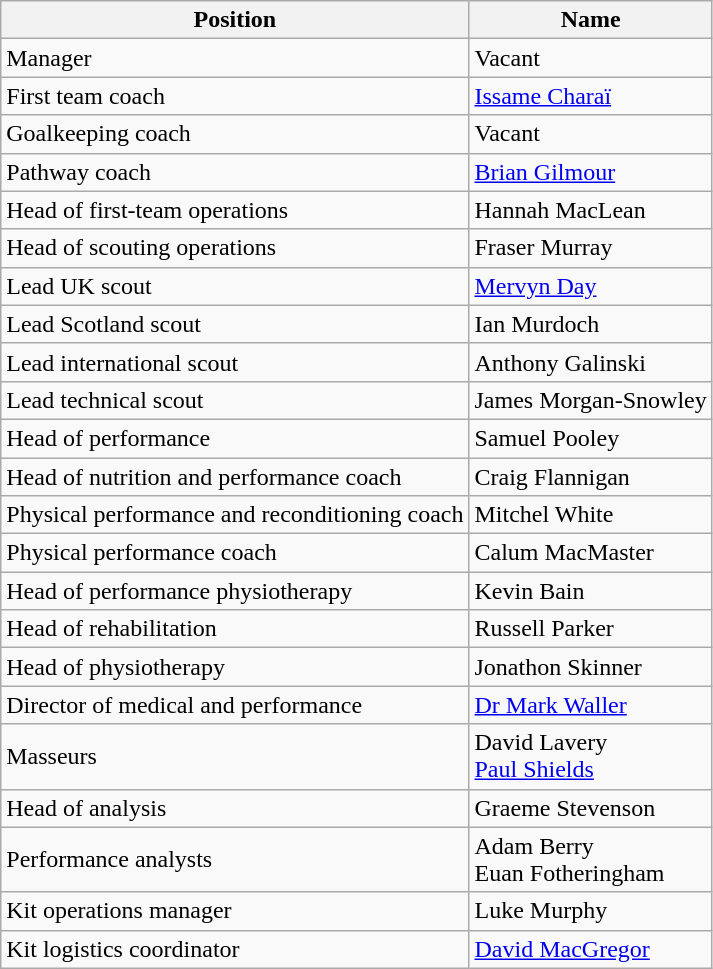<table class="wikitable">
<tr>
<th>Position</th>
<th>Name</th>
</tr>
<tr>
<td>Manager</td>
<td>Vacant</td>
</tr>
<tr>
<td>First team coach</td>
<td><a href='#'>Issame Charaï</a></td>
</tr>
<tr>
<td>Goalkeeping coach</td>
<td>Vacant</td>
</tr>
<tr>
<td>Pathway coach</td>
<td><a href='#'>Brian Gilmour</a></td>
</tr>
<tr>
<td>Head of first-team operations</td>
<td>Hannah MacLean</td>
</tr>
<tr>
<td>Head of scouting operations</td>
<td>Fraser Murray</td>
</tr>
<tr>
<td>Lead UK scout</td>
<td><a href='#'>Mervyn Day</a></td>
</tr>
<tr>
<td>Lead Scotland scout</td>
<td>Ian Murdoch</td>
</tr>
<tr>
<td>Lead international scout</td>
<td>Anthony Galinski</td>
</tr>
<tr>
<td>Lead technical scout</td>
<td>James Morgan-Snowley</td>
</tr>
<tr>
<td>Head of performance</td>
<td>Samuel Pooley</td>
</tr>
<tr>
<td>Head of nutrition and performance coach</td>
<td>Craig Flannigan</td>
</tr>
<tr>
<td>Physical performance and reconditioning coach</td>
<td>Mitchel White</td>
</tr>
<tr>
<td>Physical performance coach</td>
<td>Calum MacMaster</td>
</tr>
<tr>
<td>Head of performance physiotherapy</td>
<td>Kevin Bain</td>
</tr>
<tr>
<td>Head of rehabilitation</td>
<td>Russell Parker</td>
</tr>
<tr>
<td>Head of physiotherapy</td>
<td>Jonathon Skinner</td>
</tr>
<tr>
<td>Director of medical and performance</td>
<td><a href='#'>Dr Mark Waller</a></td>
</tr>
<tr>
<td>Masseurs</td>
<td>David Lavery<br><a href='#'>Paul Shields</a></td>
</tr>
<tr>
<td>Head of analysis</td>
<td>Graeme Stevenson</td>
</tr>
<tr>
<td>Performance analysts</td>
<td>Adam Berry<br>Euan Fotheringham</td>
</tr>
<tr>
<td>Kit operations manager</td>
<td>Luke Murphy</td>
</tr>
<tr>
<td>Kit logistics coordinator</td>
<td><a href='#'>David MacGregor</a></td>
</tr>
</table>
